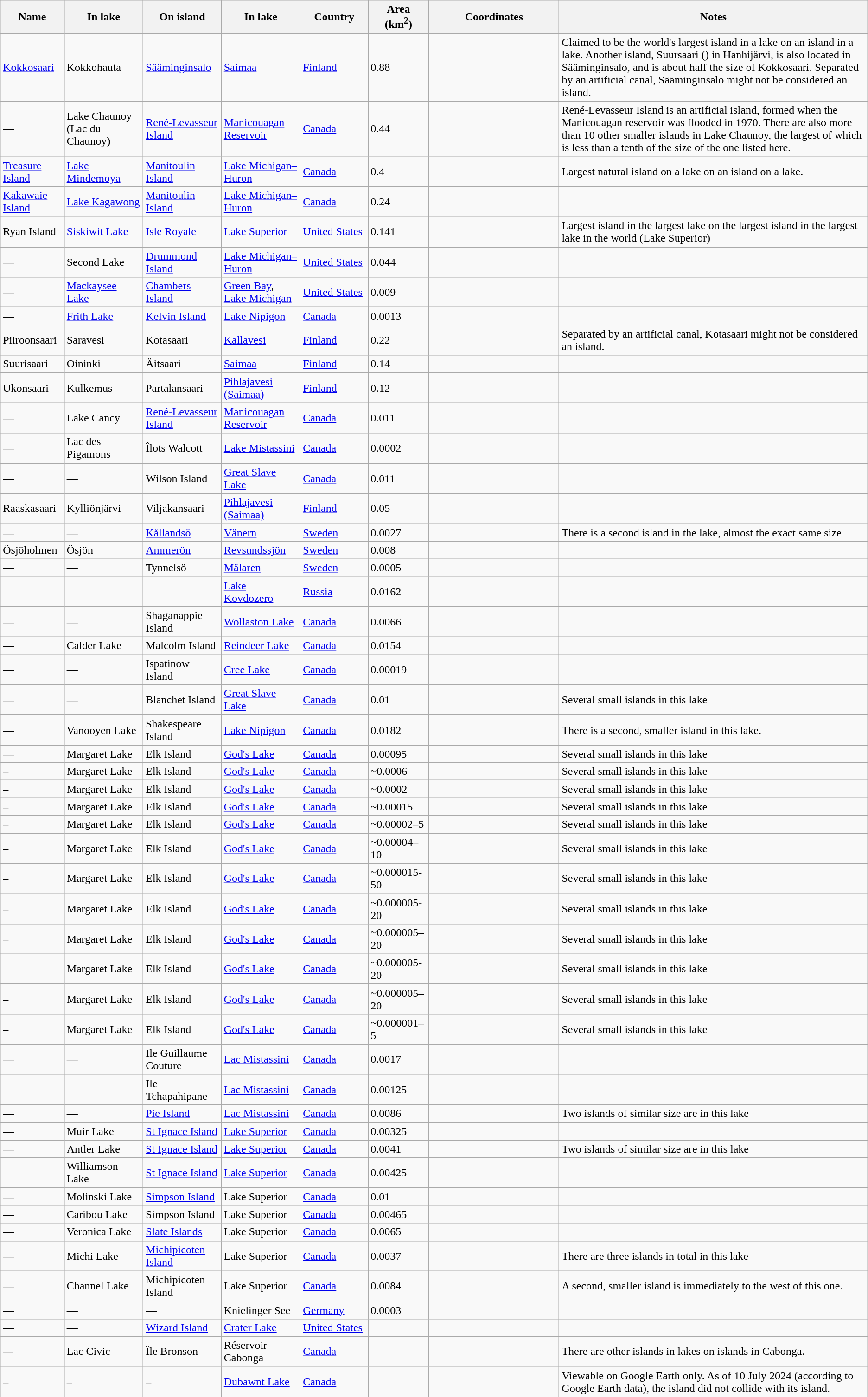<table class="wikitable sortable">
<tr>
<th>Name</th>
<th>In lake</th>
<th>On island</th>
<th>In lake</th>
<th width=90px>Country</th>
<th>Area<br>(km<sup>2</sup>)</th>
<th width=180px>Coordinates</th>
<th>Notes</th>
</tr>
<tr>
<td><a href='#'>Kokkosaari</a></td>
<td>Kokkohauta</td>
<td><a href='#'>Sääminginsalo</a></td>
<td><a href='#'>Saimaa</a></td>
<td><a href='#'>Finland</a></td>
<td>0.88</td>
<td></td>
<td>Claimed to be the world's largest island in a lake on an island in a lake. Another island, Suursaari () in Hanhijärvi, is also located in Sääminginsalo, and is about half the size of Kokkosaari. Separated by an artificial canal, Sääminginsalo might not be considered an island.</td>
</tr>
<tr>
<td>—</td>
<td>Lake Chaunoy (Lac du Chaunoy)</td>
<td><a href='#'>René-Levasseur Island</a></td>
<td><a href='#'>Manicouagan Reservoir</a></td>
<td><a href='#'>Canada</a></td>
<td>0.44</td>
<td></td>
<td>René-Levasseur Island is an artificial island, formed when the Manicouagan reservoir was flooded in 1970. There are also more than 10 other smaller islands in Lake Chaunoy, the largest of which is less than a tenth of the size of the one listed here.</td>
</tr>
<tr>
<td><a href='#'>Treasure Island</a></td>
<td><a href='#'>Lake Mindemoya</a></td>
<td><a href='#'>Manitoulin Island</a></td>
<td><a href='#'>Lake Michigan–Huron</a></td>
<td><a href='#'>Canada</a></td>
<td>0.4</td>
<td></td>
<td>Largest natural island on a lake on an island on a lake.</td>
</tr>
<tr>
<td><a href='#'>Kakawaie Island</a></td>
<td><a href='#'>Lake Kagawong</a></td>
<td><a href='#'>Manitoulin Island</a></td>
<td><a href='#'>Lake Michigan–Huron</a></td>
<td><a href='#'>Canada</a></td>
<td>0.24</td>
<td></td>
<td></td>
</tr>
<tr>
<td>Ryan Island</td>
<td><a href='#'>Siskiwit Lake</a></td>
<td><a href='#'>Isle Royale</a></td>
<td><a href='#'>Lake Superior</a></td>
<td><a href='#'>United States</a></td>
<td>0.141</td>
<td></td>
<td>Largest island in the largest lake on the largest island in the largest lake in the world (Lake Superior)</td>
</tr>
<tr>
<td>—</td>
<td>Second Lake</td>
<td><a href='#'>Drummond Island</a></td>
<td><a href='#'>Lake Michigan–Huron</a></td>
<td><a href='#'>United States</a></td>
<td>0.044</td>
<td></td>
<td></td>
</tr>
<tr>
<td>—</td>
<td><a href='#'>Mackaysee Lake</a></td>
<td><a href='#'>Chambers Island</a></td>
<td><a href='#'>Green Bay</a>, <a href='#'>Lake Michigan</a></td>
<td><a href='#'>United States</a></td>
<td>0.009</td>
<td></td>
<td></td>
</tr>
<tr>
<td>—</td>
<td><a href='#'>Frith Lake</a></td>
<td><a href='#'>Kelvin Island</a></td>
<td><a href='#'>Lake Nipigon</a></td>
<td><a href='#'>Canada</a></td>
<td>0.0013</td>
<td></td>
</tr>
<tr>
<td>Piiroonsaari</td>
<td>Saravesi</td>
<td>Kotasaari</td>
<td><a href='#'>Kallavesi</a></td>
<td><a href='#'>Finland</a></td>
<td>0.22</td>
<td></td>
<td>Separated by an artificial canal, Kotasaari might not be considered an island.</td>
</tr>
<tr>
<td>Suurisaari</td>
<td>Oininki</td>
<td>Äitsaari</td>
<td><a href='#'>Saimaa</a></td>
<td><a href='#'>Finland</a></td>
<td>0.14</td>
<td></td>
<td></td>
</tr>
<tr>
<td>Ukonsaari</td>
<td>Kulkemus</td>
<td>Partalansaari</td>
<td><a href='#'>Pihlajavesi (Saimaa)</a></td>
<td><a href='#'>Finland</a></td>
<td>0.12</td>
<td></td>
<td></td>
</tr>
<tr>
<td>—</td>
<td>Lake Cancy</td>
<td><a href='#'>René-Levasseur Island</a></td>
<td><a href='#'>Manicouagan Reservoir</a></td>
<td><a href='#'>Canada</a></td>
<td>0.011</td>
<td></td>
<td></td>
</tr>
<tr>
<td>—</td>
<td>Lac des Pigamons</td>
<td>Îlots Walcott</td>
<td><a href='#'>Lake Mistassini</a></td>
<td><a href='#'>Canada</a></td>
<td>0.0002</td>
<td></td>
<td></td>
</tr>
<tr>
<td>—</td>
<td>—</td>
<td>Wilson Island</td>
<td><a href='#'>Great Slave Lake</a></td>
<td><a href='#'>Canada</a></td>
<td>0.011</td>
<td></td>
<td></td>
</tr>
<tr>
<td>Raaskasaari</td>
<td>Kylliönjärvi</td>
<td>Viljakansaari</td>
<td><a href='#'>Pihlajavesi (Saimaa)</a></td>
<td><a href='#'>Finland</a></td>
<td>0.05</td>
<td></td>
<td></td>
</tr>
<tr>
<td>—</td>
<td>—</td>
<td><a href='#'>Kållandsö</a></td>
<td><a href='#'>Vänern</a></td>
<td><a href='#'>Sweden</a></td>
<td>0.0027</td>
<td></td>
<td>There is a second island in the lake, almost the exact same size</td>
</tr>
<tr>
<td>Ösjöholmen</td>
<td>Ösjön</td>
<td><a href='#'>Ammerön</a></td>
<td><a href='#'>Revsundssjön</a></td>
<td><a href='#'>Sweden</a></td>
<td>0.008</td>
<td></td>
<td></td>
</tr>
<tr>
<td>—</td>
<td>—</td>
<td>Tynnelsö</td>
<td><a href='#'>Mälaren</a></td>
<td><a href='#'>Sweden</a></td>
<td>0.0005</td>
<td></td>
<td></td>
</tr>
<tr>
<td>—</td>
<td>—</td>
<td>—</td>
<td><a href='#'>Lake Kovdozero</a></td>
<td><a href='#'>Russia</a></td>
<td>0.0162</td>
<td></td>
<td></td>
</tr>
<tr>
<td>—</td>
<td>—</td>
<td>Shaganappie Island</td>
<td><a href='#'>Wollaston Lake</a></td>
<td><a href='#'>Canada</a></td>
<td>0.0066</td>
<td></td>
<td></td>
</tr>
<tr>
<td>—</td>
<td>Calder Lake</td>
<td>Malcolm Island</td>
<td><a href='#'>Reindeer Lake</a></td>
<td><a href='#'>Canada</a></td>
<td>0.0154</td>
<td></td>
<td></td>
</tr>
<tr>
<td>—</td>
<td>—</td>
<td>Ispatinow Island</td>
<td><a href='#'>Cree Lake</a></td>
<td><a href='#'>Canada</a></td>
<td>0.00019</td>
<td></td>
<td></td>
</tr>
<tr>
<td>—</td>
<td>—</td>
<td>Blanchet Island</td>
<td><a href='#'>Great Slave Lake</a></td>
<td><a href='#'>Canada</a></td>
<td>0.01</td>
<td></td>
<td>Several small islands in this lake</td>
</tr>
<tr>
<td>—</td>
<td>Vanooyen Lake</td>
<td>Shakespeare Island</td>
<td><a href='#'>Lake Nipigon</a></td>
<td><a href='#'>Canada</a></td>
<td>0.0182</td>
<td></td>
<td>There is a second, smaller island in this lake.</td>
</tr>
<tr>
<td>—</td>
<td>Margaret Lake</td>
<td>Elk Island</td>
<td><a href='#'>God's Lake</a></td>
<td><a href='#'>Canada</a></td>
<td>0.00095</td>
<td></td>
<td>Several small islands in this lake</td>
</tr>
<tr>
<td>–</td>
<td>Margaret Lake</td>
<td>Elk Island</td>
<td><a href='#'>God's Lake</a></td>
<td><a href='#'>Canada</a></td>
<td>~0.0006</td>
<td></td>
<td>Several small islands in this lake</td>
</tr>
<tr>
<td>–</td>
<td>Margaret Lake</td>
<td>Elk Island</td>
<td><a href='#'>God's Lake</a></td>
<td><a href='#'>Canada</a></td>
<td>~0.0002</td>
<td></td>
<td>Several small islands in this lake</td>
</tr>
<tr>
<td>–</td>
<td>Margaret Lake</td>
<td>Elk Island</td>
<td><a href='#'>God's Lake</a></td>
<td><a href='#'>Canada</a></td>
<td>~0.00015</td>
<td></td>
<td>Several small islands in this lake</td>
</tr>
<tr>
<td>–</td>
<td>Margaret Lake</td>
<td>Elk Island</td>
<td><a href='#'>God's Lake</a></td>
<td><a href='#'>Canada</a></td>
<td>~0.00002–5</td>
<td></td>
<td>Several small islands in this lake</td>
</tr>
<tr>
<td>–</td>
<td>Margaret Lake</td>
<td>Elk Island</td>
<td><a href='#'>God's Lake</a></td>
<td><a href='#'>Canada</a></td>
<td>~0.00004–10</td>
<td></td>
<td>Several small islands in this lake</td>
</tr>
<tr>
<td>–</td>
<td>Margaret Lake</td>
<td>Elk Island</td>
<td><a href='#'>God's Lake</a></td>
<td><a href='#'>Canada</a></td>
<td>~0.000015-50</td>
<td></td>
<td>Several small islands in this lake</td>
</tr>
<tr>
<td>–</td>
<td>Margaret Lake</td>
<td>Elk Island</td>
<td><a href='#'>God's Lake</a></td>
<td><a href='#'>Canada</a></td>
<td>~0.000005-20</td>
<td></td>
<td>Several small islands in this lake</td>
</tr>
<tr>
<td>–</td>
<td>Margaret Lake</td>
<td>Elk Island</td>
<td><a href='#'>God's Lake</a></td>
<td><a href='#'>Canada</a></td>
<td>~0.000005–20</td>
<td></td>
<td>Several small islands in this lake</td>
</tr>
<tr>
<td>–</td>
<td>Margaret Lake</td>
<td>Elk Island</td>
<td><a href='#'>God's Lake</a></td>
<td><a href='#'>Canada</a></td>
<td>~0.000005-20</td>
<td></td>
<td>Several small islands in this lake</td>
</tr>
<tr>
<td>–</td>
<td>Margaret Lake</td>
<td>Elk Island</td>
<td><a href='#'>God's Lake</a></td>
<td><a href='#'>Canada</a></td>
<td>~0.000005–20</td>
<td></td>
<td>Several small islands in this lake</td>
</tr>
<tr>
<td>–</td>
<td>Margaret Lake</td>
<td>Elk Island</td>
<td><a href='#'>God's Lake</a></td>
<td><a href='#'>Canada</a></td>
<td>~0.000001–5</td>
<td></td>
<td>Several small islands in this lake</td>
</tr>
<tr>
<td>—</td>
<td>—</td>
<td>Ile Guillaume Couture</td>
<td><a href='#'>Lac Mistassini</a></td>
<td><a href='#'>Canada</a></td>
<td>0.0017</td>
<td></td>
<td></td>
</tr>
<tr>
<td>—</td>
<td>—</td>
<td>Ile Tchapahipane</td>
<td><a href='#'>Lac Mistassini</a></td>
<td><a href='#'>Canada</a></td>
<td>0.00125</td>
<td></td>
<td></td>
</tr>
<tr>
<td>—</td>
<td>—</td>
<td><a href='#'>Pie Island</a></td>
<td><a href='#'>Lac Mistassini</a></td>
<td><a href='#'>Canada</a></td>
<td>0.0086</td>
<td></td>
<td>Two islands of similar size are in this lake</td>
</tr>
<tr>
<td>—</td>
<td>Muir Lake</td>
<td><a href='#'>St Ignace Island</a></td>
<td><a href='#'>Lake Superior</a></td>
<td><a href='#'>Canada</a></td>
<td>0.00325</td>
<td></td>
<td></td>
</tr>
<tr>
<td>—</td>
<td>Antler Lake</td>
<td><a href='#'>St Ignace Island</a></td>
<td><a href='#'>Lake Superior</a></td>
<td><a href='#'>Canada</a></td>
<td>0.0041</td>
<td></td>
<td>Two islands of similar size are in this lake</td>
</tr>
<tr>
<td>—</td>
<td>Williamson Lake</td>
<td><a href='#'>St Ignace Island</a></td>
<td><a href='#'>Lake Superior</a></td>
<td><a href='#'>Canada</a></td>
<td>0.00425</td>
<td></td>
<td></td>
</tr>
<tr>
<td>—</td>
<td>Molinski Lake</td>
<td><a href='#'>Simpson Island</a></td>
<td>Lake Superior</td>
<td><a href='#'>Canada</a></td>
<td>0.01</td>
<td></td>
<td></td>
</tr>
<tr>
<td>—</td>
<td>Caribou Lake</td>
<td>Simpson Island</td>
<td>Lake Superior</td>
<td><a href='#'>Canada</a></td>
<td>0.00465</td>
<td></td>
<td></td>
</tr>
<tr>
<td>—</td>
<td>Veronica Lake</td>
<td><a href='#'>Slate Islands</a></td>
<td>Lake Superior</td>
<td><a href='#'>Canada</a></td>
<td>0.0065</td>
<td></td>
<td></td>
</tr>
<tr>
<td>—</td>
<td>Michi Lake</td>
<td><a href='#'>Michipicoten Island</a></td>
<td>Lake Superior</td>
<td><a href='#'>Canada</a></td>
<td>0.0037</td>
<td></td>
<td>There are three islands in total in this lake</td>
</tr>
<tr>
<td>—</td>
<td>Channel Lake</td>
<td>Michipicoten Island</td>
<td>Lake Superior</td>
<td><a href='#'>Canada</a></td>
<td>0.0084</td>
<td></td>
<td>A second, smaller island is immediately to the west of this one.</td>
</tr>
<tr>
<td>—</td>
<td>—</td>
<td>—</td>
<td>Knielinger See</td>
<td><a href='#'>Germany</a></td>
<td>0.0003</td>
<td></td>
<td></td>
</tr>
<tr>
<td>—</td>
<td>—</td>
<td><a href='#'>Wizard Island</a></td>
<td><a href='#'>Crater Lake</a></td>
<td><a href='#'>United States</a></td>
<td></td>
<td></td>
<td></td>
</tr>
<tr>
<td><em>—</em></td>
<td>Lac Civic</td>
<td>Île Bronson</td>
<td>Réservoir Cabonga</td>
<td><a href='#'>Canada</a></td>
<td></td>
<td></td>
<td>There are other islands in lakes on islands in Cabonga.</td>
</tr>
<tr>
<td>–</td>
<td>–</td>
<td>–</td>
<td><a href='#'>Dubawnt Lake</a></td>
<td><a href='#'>Canada</a></td>
<td></td>
<td></td>
<td>Viewable on Google Earth only. As of 10 July 2024 (according to Google Earth data), the island did not collide with its island.</td>
</tr>
<tr>
</tr>
</table>
